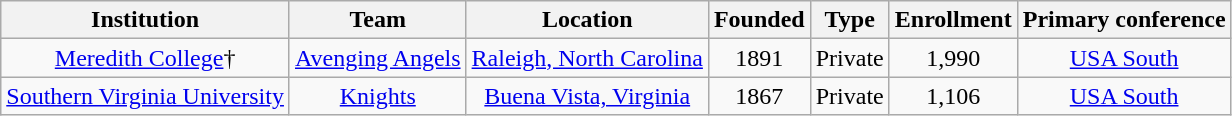<table class="sortable wikitable" style="text-align:center;">
<tr>
<th>Institution</th>
<th>Team</th>
<th>Location</th>
<th>Founded</th>
<th>Type</th>
<th>Enrollment</th>
<th>Primary conference</th>
</tr>
<tr>
<td><a href='#'>Meredith College</a>†</td>
<td><a href='#'>Avenging Angels</a></td>
<td><a href='#'>Raleigh, North Carolina</a></td>
<td>1891</td>
<td>Private</td>
<td>1,990</td>
<td><a href='#'>USA South</a></td>
</tr>
<tr>
<td><a href='#'>Southern Virginia University</a></td>
<td><a href='#'>Knights</a></td>
<td><a href='#'>Buena Vista, Virginia</a></td>
<td>1867</td>
<td>Private</td>
<td>1,106</td>
<td><a href='#'>USA South</a></td>
</tr>
</table>
